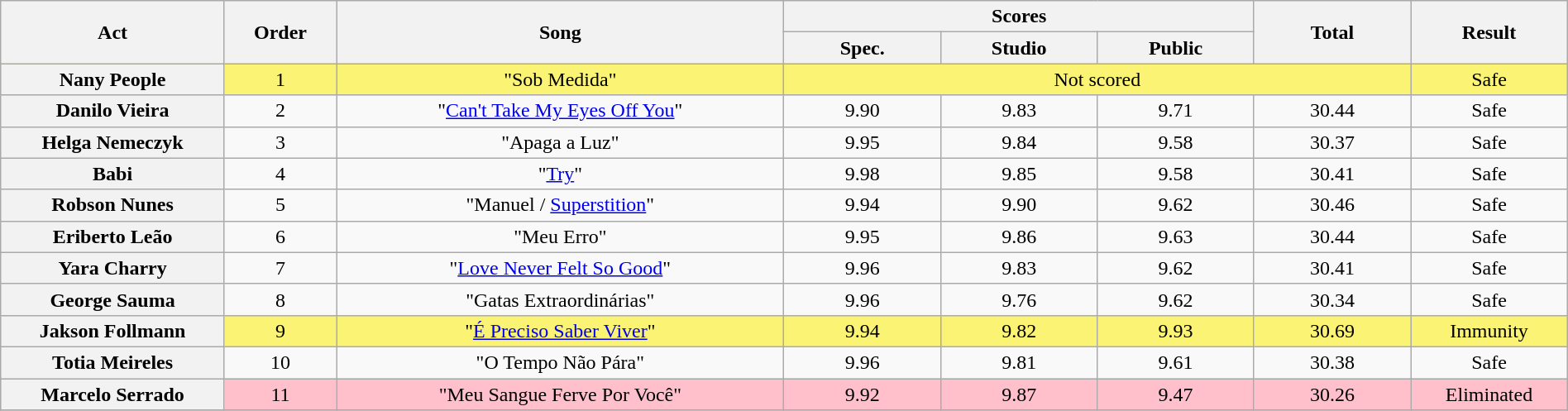<table class="wikitable plainrowheaders" style="text-align:center; width:100%;">
<tr>
<th scope="col" rowspan=2 width="10.0%">Act</th>
<th scope="col" rowspan=2 width="05.0%">Order</th>
<th scope="col" rowspan=2 width="20.0%">Song</th>
<th scope="col" colspan=3 width="20.0%">Scores</th>
<th scope="col" rowspan=2 width="07.0%">Total</th>
<th scope="col" rowspan=2 width="07.0%">Result</th>
</tr>
<tr>
<th scope="col" width="07.0%">Spec.</th>
<th scope="col" width="07.0%">Studio</th>
<th scope="col" width="07.0%">Public</th>
</tr>
<tr bgcolor=FBF373>
<th scope="row">Nany People</th>
<td>1</td>
<td>"Sob Medida"</td>
<td colspan=4>Not scored</td>
<td>Safe</td>
</tr>
<tr>
<th scope="row">Danilo Vieira</th>
<td>2</td>
<td>"<a href='#'>Can't Take My Eyes Off You</a>"</td>
<td>9.90 </td>
<td>9.83</td>
<td>9.71</td>
<td>30.44</td>
<td>Safe</td>
</tr>
<tr>
<th scope="row">Helga Nemeczyk</th>
<td>3</td>
<td>"Apaga a Luz"</td>
<td>9.95 </td>
<td>9.84</td>
<td>9.58</td>
<td>30.37</td>
<td>Safe</td>
</tr>
<tr>
<th scope="row">Babi</th>
<td>4</td>
<td>"<a href='#'>Try</a>"</td>
<td>9.98 </td>
<td>9.85</td>
<td>9.58</td>
<td>30.41</td>
<td>Safe</td>
</tr>
<tr>
<th scope="row">Robson Nunes</th>
<td>5</td>
<td>"Manuel / <a href='#'>Superstition</a>"</td>
<td>9.94 </td>
<td>9.90</td>
<td>9.62</td>
<td>30.46</td>
<td>Safe</td>
</tr>
<tr>
<th scope="row">Eriberto Leão</th>
<td>6</td>
<td>"Meu Erro"</td>
<td>9.95 </td>
<td>9.86</td>
<td>9.63</td>
<td>30.44</td>
<td>Safe</td>
</tr>
<tr>
<th scope="row">Yara Charry</th>
<td>7</td>
<td>"<a href='#'>Love Never Felt So Good</a>"</td>
<td>9.96 </td>
<td>9.83</td>
<td>9.62</td>
<td>30.41</td>
<td>Safe</td>
</tr>
<tr>
<th scope="row">George Sauma</th>
<td>8</td>
<td>"Gatas Extraordinárias"</td>
<td>9.96 </td>
<td>9.76</td>
<td>9.62</td>
<td>30.34</td>
<td>Safe</td>
</tr>
<tr bgcolor=FBF373>
<th scope="row">Jakson Follmann</th>
<td>9</td>
<td>"<a href='#'>É Preciso Saber Viver</a>"</td>
<td>9.94 </td>
<td>9.82</td>
<td>9.93</td>
<td>30.69</td>
<td>Immunity</td>
</tr>
<tr>
<th scope="row">Totia Meireles</th>
<td>10</td>
<td>"O Tempo Não Pára"</td>
<td>9.96 </td>
<td>9.81</td>
<td>9.61</td>
<td>30.38</td>
<td>Safe</td>
</tr>
<tr bgcolor=FFC0CB>
<th scope="row">Marcelo Serrado</th>
<td>11</td>
<td>"Meu Sangue Ferve Por Você"</td>
<td>9.92 </td>
<td>9.87</td>
<td>9.47</td>
<td>30.26</td>
<td>Eliminated</td>
</tr>
<tr>
</tr>
</table>
